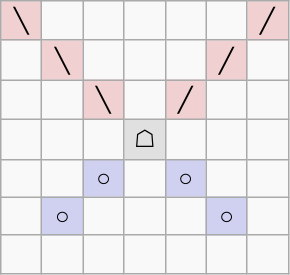<table border="1" class="wikitable">
<tr align=center>
<td width="20" style="background:#f0d0d0;">╲</td>
<td width="20"> </td>
<td width="20"> </td>
<td width="20"> </td>
<td width="20"> </td>
<td width="20"> </td>
<td width="20" style="background:#f0d0d0;">╱</td>
</tr>
<tr align=center>
<td> </td>
<td style="background:#f0d0d0;">╲</td>
<td> </td>
<td> </td>
<td> </td>
<td style="background:#f0d0d0;">╱</td>
<td> </td>
</tr>
<tr align=center>
<td> </td>
<td> </td>
<td style="background:#f0d0d0;">╲</td>
<td> </td>
<td style="background:#f0d0d0;">╱</td>
<td> </td>
<td> </td>
</tr>
<tr align=center>
<td> </td>
<td> </td>
<td> </td>
<td style="background:#e0e0e0;">☖</td>
<td> </td>
<td> </td>
<td> </td>
</tr>
<tr align=center>
<td> </td>
<td> </td>
<td style="background:#d0d0f0;">○</td>
<td> </td>
<td style="background:#d0d0f0;">○</td>
<td> </td>
<td> </td>
</tr>
<tr align=center>
<td> </td>
<td style="background:#d0d0f0;">○</td>
<td> </td>
<td> </td>
<td> </td>
<td style="background:#d0d0f0;">○</td>
<td> </td>
</tr>
<tr align=center>
<td> </td>
<td> </td>
<td> </td>
<td> </td>
<td> </td>
<td> </td>
<td> </td>
</tr>
</table>
